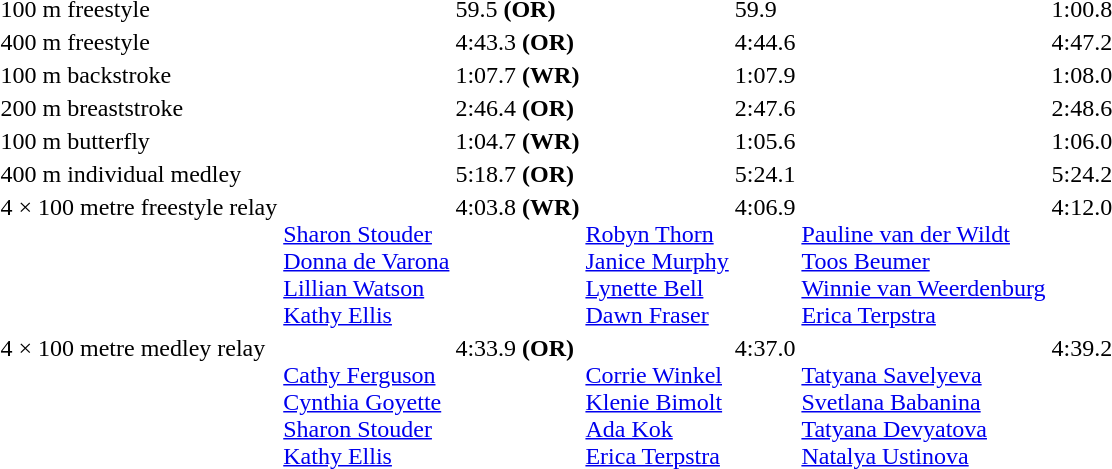<table>
<tr>
<td>100 m freestyle<br></td>
<td></td>
<td>59.5 <strong>(OR)</strong></td>
<td></td>
<td>59.9</td>
<td></td>
<td>1:00.8</td>
</tr>
<tr>
<td>400 m freestyle<br></td>
<td></td>
<td>4:43.3 <strong>(OR)</strong></td>
<td></td>
<td>4:44.6</td>
<td></td>
<td>4:47.2</td>
</tr>
<tr>
<td>100 m backstroke<br></td>
<td></td>
<td>1:07.7 <strong>(WR)</strong></td>
<td></td>
<td>1:07.9</td>
<td></td>
<td>1:08.0</td>
</tr>
<tr valign="top">
<td>200 m breaststroke<br></td>
<td></td>
<td>2:46.4 <strong>(OR)</strong></td>
<td></td>
<td>2:47.6</td>
<td></td>
<td>2:48.6</td>
</tr>
<tr>
<td>100 m butterfly<br></td>
<td></td>
<td>1:04.7 <strong>(WR)</strong></td>
<td></td>
<td>1:05.6</td>
<td></td>
<td>1:06.0</td>
</tr>
<tr>
<td>400 m individual medley<br></td>
<td></td>
<td>5:18.7 <strong>(OR)</strong></td>
<td></td>
<td>5:24.1</td>
<td></td>
<td>5:24.2</td>
</tr>
<tr valign="top">
<td>4 × 100 metre freestyle relay<br></td>
<td><br><a href='#'>Sharon Stouder</a><br><a href='#'>Donna de Varona</a><br><a href='#'>Lillian Watson</a><br><a href='#'>Kathy Ellis</a></td>
<td>4:03.8 <strong>(WR)</strong></td>
<td><br><a href='#'>Robyn Thorn</a><br><a href='#'>Janice Murphy</a><br><a href='#'>Lynette Bell</a><br><a href='#'>Dawn Fraser</a></td>
<td>4:06.9</td>
<td><br><a href='#'>Pauline van der Wildt</a><br><a href='#'>Toos Beumer</a><br><a href='#'>Winnie van Weerdenburg</a><br><a href='#'>Erica Terpstra</a></td>
<td>4:12.0</td>
</tr>
<tr valign="top">
<td>4 × 100 metre medley relay<br></td>
<td><br><a href='#'>Cathy Ferguson</a><br><a href='#'>Cynthia Goyette</a><br><a href='#'>Sharon Stouder</a><br><a href='#'>Kathy Ellis</a></td>
<td>4:33.9 <strong>(OR)</strong></td>
<td><br><a href='#'>Corrie Winkel</a><br><a href='#'>Klenie Bimolt</a><br><a href='#'>Ada Kok</a><br><a href='#'>Erica Terpstra</a></td>
<td>4:37.0</td>
<td><br><a href='#'>Tatyana Savelyeva</a><br><a href='#'>Svetlana Babanina</a><br><a href='#'>Tatyana Devyatova</a><br><a href='#'>Natalya Ustinova</a></td>
<td>4:39.2</td>
</tr>
</table>
